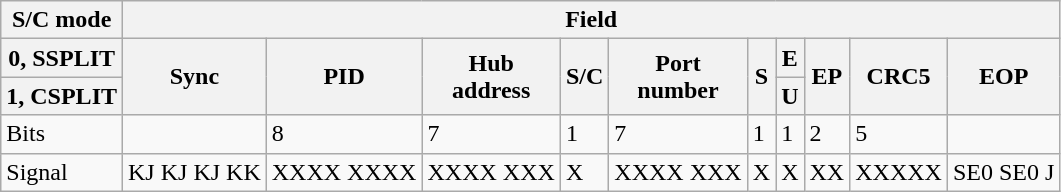<table class="wikitable">
<tr>
<th>S/C mode</th>
<th colspan="11">Field</th>
</tr>
<tr>
<th>0, SSPLIT</th>
<th rowspan="2">Sync</th>
<th rowspan="2">PID</th>
<th rowspan="2">Hub <br>address</th>
<th rowspan="2">S/C</th>
<th rowspan="2">Port <br>number</th>
<th rowspan="2">S</th>
<th>E</th>
<th rowspan="2">EP</th>
<th rowspan="2">CRC5</th>
<th rowspan="2">EOP</th>
</tr>
<tr>
<th>1, CSPLIT</th>
<th>U</th>
</tr>
<tr>
<td>Bits</td>
<td></td>
<td>8</td>
<td>7</td>
<td>1</td>
<td>7</td>
<td>1</td>
<td>1</td>
<td>2</td>
<td>5</td>
<td></td>
</tr>
<tr>
<td>Signal</td>
<td>KJ KJ KJ KK</td>
<td>XXXX XXXX</td>
<td>XXXX XXX</td>
<td>X</td>
<td>XXXX XXX</td>
<td>X</td>
<td>X</td>
<td>XX</td>
<td>XXXXX</td>
<td>SE0 SE0 J</td>
</tr>
</table>
